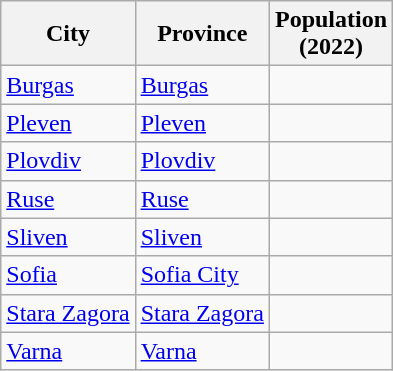<table class="wikitable sortable sticky-header col3right">
<tr>
<th>City</th>
<th>Province</th>
<th>Population<br>(2022)</th>
</tr>
<tr>
<td><a href='#'>Burgas</a></td>
<td><a href='#'>Burgas</a></td>
<td></td>
</tr>
<tr>
<td><a href='#'>Pleven</a></td>
<td><a href='#'>Pleven</a></td>
<td></td>
</tr>
<tr>
<td><a href='#'>Plovdiv</a></td>
<td><a href='#'>Plovdiv</a></td>
<td></td>
</tr>
<tr>
<td><a href='#'>Ruse</a></td>
<td><a href='#'>Ruse</a></td>
<td></td>
</tr>
<tr>
<td><a href='#'>Sliven</a></td>
<td><a href='#'>Sliven</a></td>
<td></td>
</tr>
<tr>
<td><a href='#'>Sofia</a></td>
<td><a href='#'>Sofia City</a></td>
<td></td>
</tr>
<tr>
<td><a href='#'>Stara Zagora</a></td>
<td><a href='#'>Stara Zagora</a></td>
<td></td>
</tr>
<tr>
<td><a href='#'>Varna</a></td>
<td><a href='#'>Varna</a></td>
<td></td>
</tr>
</table>
